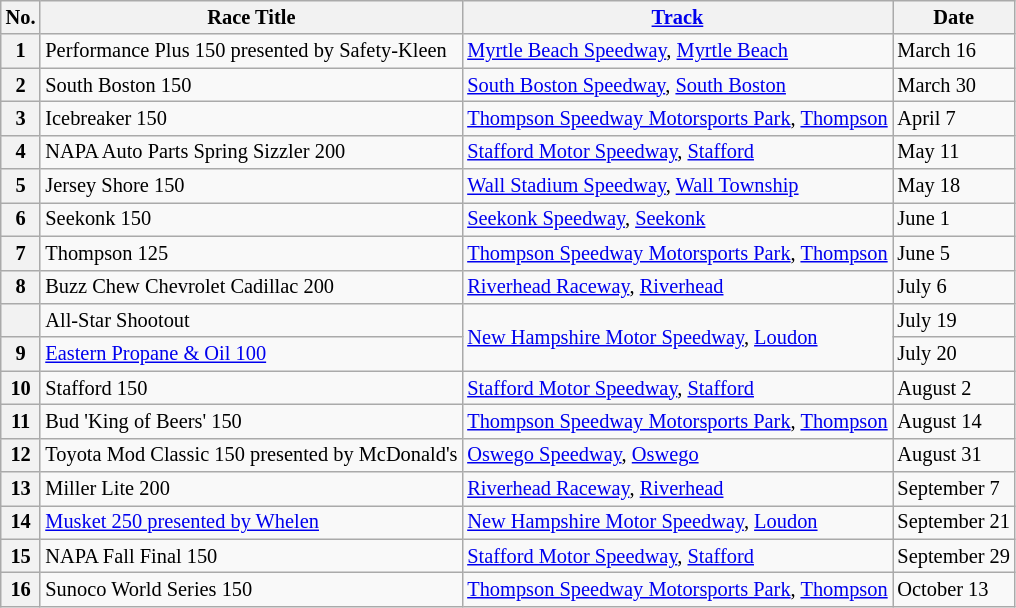<table class="wikitable" style="font-size:85%;">
<tr>
<th>No.</th>
<th>Race Title</th>
<th><a href='#'>Track</a></th>
<th>Date</th>
</tr>
<tr>
<th>1</th>
<td>Performance Plus 150 presented by Safety-Kleen</td>
<td><a href='#'>Myrtle Beach Speedway</a>, <a href='#'>Myrtle Beach</a></td>
<td>March 16</td>
</tr>
<tr>
<th>2</th>
<td>South Boston 150</td>
<td><a href='#'>South Boston Speedway</a>, <a href='#'>South Boston</a></td>
<td>March 30</td>
</tr>
<tr>
<th>3</th>
<td>Icebreaker 150</td>
<td><a href='#'>Thompson Speedway Motorsports Park</a>, <a href='#'>Thompson</a></td>
<td>April 7</td>
</tr>
<tr>
<th>4</th>
<td>NAPA Auto Parts Spring Sizzler 200</td>
<td><a href='#'>Stafford Motor Speedway</a>, <a href='#'>Stafford</a></td>
<td>May 11</td>
</tr>
<tr>
<th>5</th>
<td>Jersey Shore 150</td>
<td><a href='#'>Wall Stadium Speedway</a>, <a href='#'>Wall Township</a></td>
<td>May 18</td>
</tr>
<tr>
<th>6</th>
<td>Seekonk 150</td>
<td><a href='#'>Seekonk Speedway</a>, <a href='#'>Seekonk</a></td>
<td>June 1</td>
</tr>
<tr>
<th>7</th>
<td>Thompson 125</td>
<td><a href='#'>Thompson Speedway Motorsports Park</a>, <a href='#'>Thompson</a></td>
<td>June 5</td>
</tr>
<tr>
<th>8</th>
<td>Buzz Chew Chevrolet Cadillac 200</td>
<td><a href='#'>Riverhead Raceway</a>, <a href='#'>Riverhead</a></td>
<td>July 6</td>
</tr>
<tr>
<th></th>
<td>All-Star Shootout</td>
<td rowspan=2><a href='#'>New Hampshire Motor Speedway</a>, <a href='#'>Loudon</a></td>
<td>July 19</td>
</tr>
<tr>
<th>9</th>
<td><a href='#'>Eastern Propane & Oil 100</a></td>
<td>July 20</td>
</tr>
<tr>
<th>10</th>
<td>Stafford 150</td>
<td><a href='#'>Stafford Motor Speedway</a>, <a href='#'>Stafford</a></td>
<td>August 2</td>
</tr>
<tr>
<th>11</th>
<td>Bud 'King of Beers' 150</td>
<td><a href='#'>Thompson Speedway Motorsports Park</a>, <a href='#'>Thompson</a></td>
<td>August 14</td>
</tr>
<tr>
<th>12</th>
<td>Toyota Mod Classic 150 presented by McDonald's</td>
<td><a href='#'>Oswego Speedway</a>, <a href='#'>Oswego</a></td>
<td>August 31</td>
</tr>
<tr>
<th>13</th>
<td>Miller Lite 200</td>
<td><a href='#'>Riverhead Raceway</a>, <a href='#'>Riverhead</a></td>
<td>September 7</td>
</tr>
<tr>
<th>14</th>
<td><a href='#'>Musket 250 presented by Whelen</a></td>
<td><a href='#'>New Hampshire Motor Speedway</a>, <a href='#'>Loudon</a></td>
<td>September 21</td>
</tr>
<tr>
<th>15</th>
<td>NAPA Fall Final 150</td>
<td><a href='#'>Stafford Motor Speedway</a>, <a href='#'>Stafford</a></td>
<td>September 29</td>
</tr>
<tr>
<th>16</th>
<td>Sunoco World Series 150</td>
<td><a href='#'>Thompson Speedway Motorsports Park</a>, <a href='#'>Thompson</a></td>
<td>October 13</td>
</tr>
</table>
